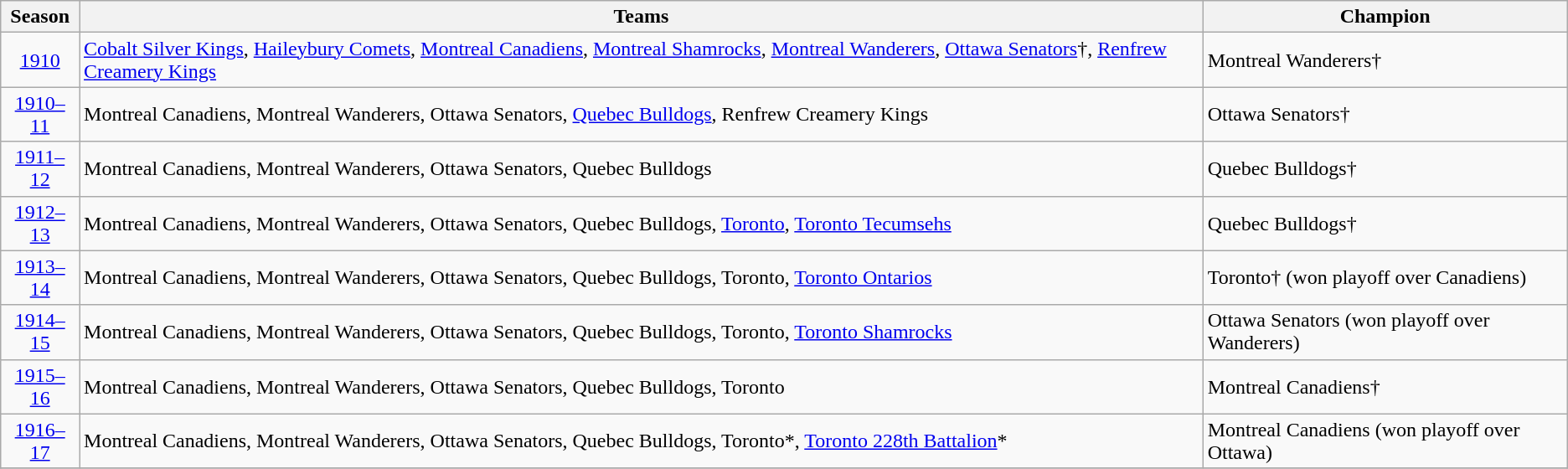<table class=wikitable>
<tr>
<th>Season</th>
<th>Teams</th>
<th>Champion</th>
</tr>
<tr>
<td align=center><a href='#'>1910</a></td>
<td><a href='#'>Cobalt Silver Kings</a>, <a href='#'>Haileybury Comets</a>, <a href='#'>Montreal Canadiens</a>, <a href='#'>Montreal Shamrocks</a>, <a href='#'>Montreal Wanderers</a>, <a href='#'>Ottawa Senators</a>†, <a href='#'>Renfrew Creamery Kings</a></td>
<td>Montreal Wanderers†</td>
</tr>
<tr>
<td align=center><a href='#'>1910–11</a></td>
<td>Montreal Canadiens, Montreal Wanderers, Ottawa Senators, <a href='#'>Quebec Bulldogs</a>, Renfrew Creamery Kings</td>
<td>Ottawa Senators†</td>
</tr>
<tr>
<td align=center><a href='#'>1911–12</a></td>
<td>Montreal Canadiens, Montreal Wanderers, Ottawa Senators, Quebec Bulldogs</td>
<td>Quebec Bulldogs†</td>
</tr>
<tr>
<td align=center><a href='#'>1912–13</a></td>
<td>Montreal Canadiens, Montreal Wanderers, Ottawa Senators, Quebec Bulldogs, <a href='#'>Toronto</a>, <a href='#'>Toronto Tecumsehs</a></td>
<td>Quebec Bulldogs†</td>
</tr>
<tr>
<td align=center><a href='#'>1913–14</a></td>
<td>Montreal Canadiens, Montreal Wanderers, Ottawa Senators, Quebec Bulldogs, Toronto, <a href='#'>Toronto Ontarios</a></td>
<td>Toronto† (won playoff over Canadiens)</td>
</tr>
<tr>
<td align=center><a href='#'>1914–15</a></td>
<td>Montreal Canadiens, Montreal Wanderers, Ottawa Senators, Quebec Bulldogs, Toronto, <a href='#'>Toronto Shamrocks</a></td>
<td>Ottawa Senators (won playoff over Wanderers)</td>
</tr>
<tr>
<td align=center><a href='#'>1915–16</a></td>
<td>Montreal Canadiens, Montreal Wanderers, Ottawa Senators, Quebec Bulldogs, Toronto</td>
<td>Montreal Canadiens†</td>
</tr>
<tr>
<td align=center><a href='#'>1916–17</a></td>
<td>Montreal Canadiens, Montreal Wanderers, Ottawa Senators, Quebec Bulldogs, Toronto*, <a href='#'>Toronto 228th Battalion</a>*</td>
<td>Montreal Canadiens (won playoff over Ottawa)</td>
</tr>
<tr>
</tr>
</table>
